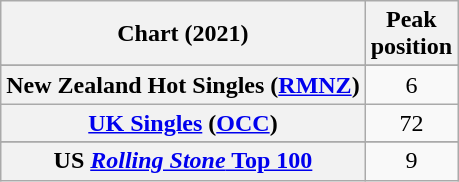<table class="wikitable sortable plainrowheaders" style="text-align:center;">
<tr>
<th scope="col">Chart (2021)</th>
<th scope="col">Peak<br>position</th>
</tr>
<tr>
</tr>
<tr>
</tr>
<tr>
<th scope="row">New Zealand Hot Singles (<a href='#'>RMNZ</a>)</th>
<td>6</td>
</tr>
<tr>
<th scope="row"><a href='#'>UK Singles</a> (<a href='#'>OCC</a>)</th>
<td>72</td>
</tr>
<tr>
</tr>
<tr>
</tr>
<tr>
</tr>
<tr>
<th scope="row">US <a href='#'><em>Rolling Stone</em> Top 100</a></th>
<td>9</td>
</tr>
</table>
